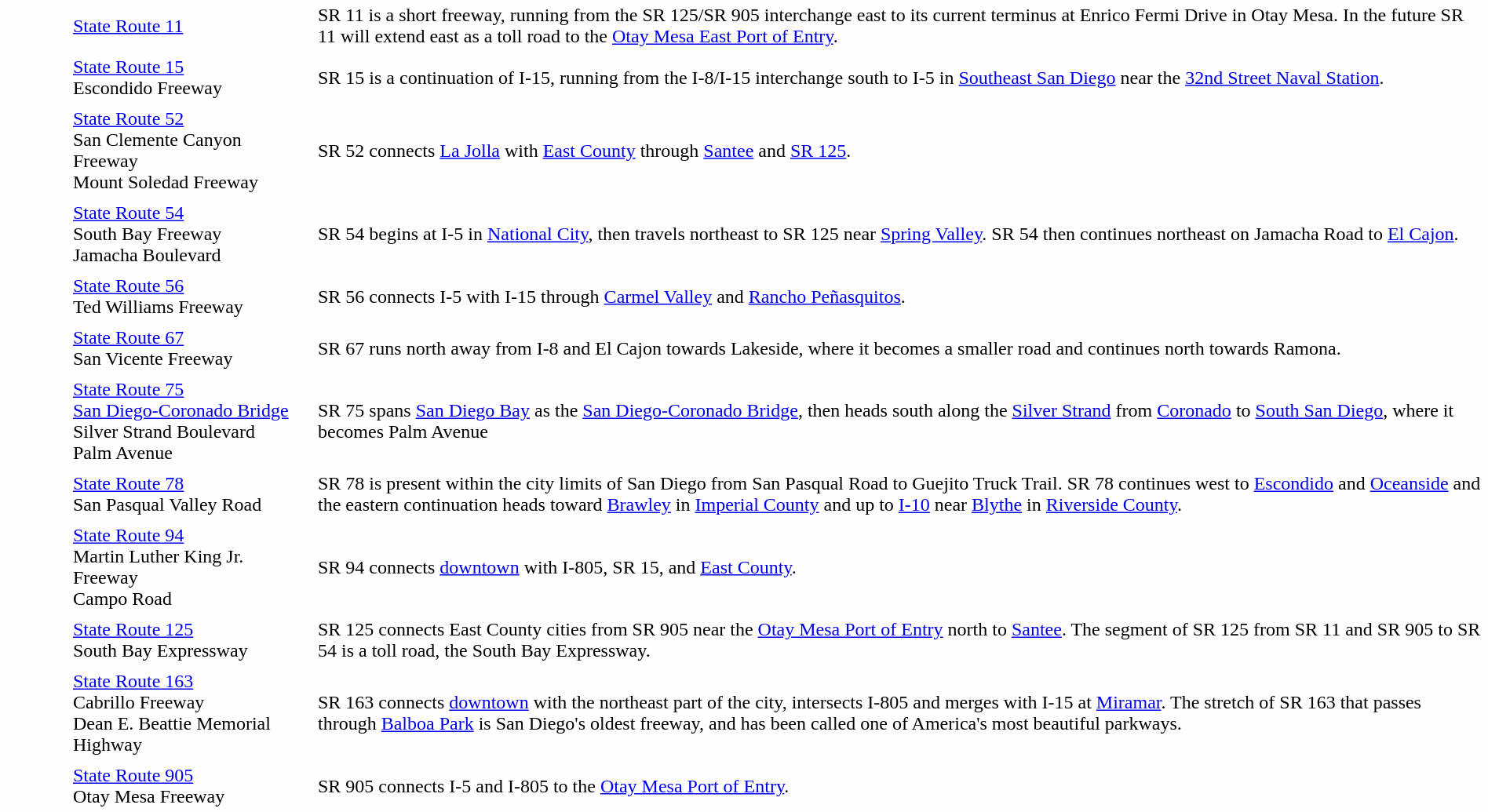<table width="100%" cellpadding="4" cellspacing="0">
<tr>
<td style="width:50px; text-align:center" bgcolor="#FEFEFE"></td>
<td style="width:200px; text-align:left" bgcolor="#FEFEFE"><a href='#'>State Route 11</a><br></td>
<td bgcolor="#FEFEFE">SR 11 is a short freeway, running from the SR 125/SR 905 interchange east to its current terminus at Enrico Fermi Drive in Otay Mesa.  In the future SR 11 will extend east as a toll road to the <a href='#'>Otay Mesa East Port of Entry</a>.</td>
</tr>
<tr>
<td style="width:50px; text-align:center" bgcolor="#FEFEFE"></td>
<td style="width:200px; text-align:left" bgcolor="#FEFEFE"><a href='#'>State Route 15</a><br>Escondido Freeway</td>
<td bgcolor="#FEFEFE">SR 15 is a continuation of I-15, running from the I-8/I-15 interchange south to I-5 in <a href='#'>Southeast San Diego</a> near the <a href='#'>32nd Street Naval Station</a>.</td>
</tr>
<tr>
<td style="width:50px; text-align:center" bgcolor="#FEFEFE"></td>
<td style="width:200px; text-align:left" bgcolor="#FEFEFE"><a href='#'>State Route 52</a><br>San Clemente Canyon Freeway<br>Mount Soledad Freeway</td>
<td bgcolor="#FEFEFE">SR 52 connects <a href='#'>La Jolla</a> with <a href='#'>East County</a> through <a href='#'>Santee</a> and <a href='#'>SR 125</a>.</td>
</tr>
<tr>
<td style="width:50px; text-align:center" bgcolor="#FEFEFE"></td>
<td style="width:200px; text-align:left" bgcolor="#FEFEFE"><a href='#'>State Route 54</a><br>South Bay Freeway<br>Jamacha Boulevard</td>
<td bgcolor="#FEFEFE">SR 54 begins at I-5 in <a href='#'>National City</a>, then travels northeast to SR 125 near <a href='#'>Spring Valley</a>. SR 54 then continues northeast on Jamacha Road to <a href='#'>El Cajon</a>.</td>
</tr>
<tr>
<td style="width:50px; text-align:center" bgcolor="#FEFEFE"></td>
<td style="width:200px; text-align:left" bgcolor="#FEFEFE"><a href='#'>State Route 56</a><br>Ted Williams Freeway</td>
<td bgcolor="#FEFEFE">SR 56 connects I-5 with I-15 through <a href='#'>Carmel Valley</a> and <a href='#'>Rancho Peñasquitos</a>.</td>
</tr>
<tr>
<td style="width:50px; text-align:center" bgcolor="#FEFEFE"></td>
<td style="width:200px; text-align:left" bgcolor="#FEFEFE"><a href='#'>State Route 67</a><br>San Vicente Freeway</td>
<td bgcolor="#FEFEFE">SR 67 runs north away from I-8 and El Cajon towards Lakeside, where it becomes a smaller road and continues north towards Ramona.</td>
</tr>
<tr>
<td style="width:50px; text-align:center" bgcolor="#FEFEFE"></td>
<td style="width:200px; text-align:left" bgcolor="#FEFEFE"><a href='#'>State Route 75</a><br><a href='#'>San Diego-Coronado Bridge</a><br>Silver Strand Boulevard<br>Palm Avenue</td>
<td bgcolor="#FEFEFE">SR 75 spans <a href='#'>San Diego Bay</a> as the <a href='#'>San Diego-Coronado Bridge</a>, then heads south along the <a href='#'>Silver Strand</a> from <a href='#'>Coronado</a> to <a href='#'>South San Diego</a>, where it becomes Palm Avenue</td>
</tr>
<tr>
<td style="width:50px; text-align:center" bgcolor="#FEFEFE"></td>
<td style="width:200px; text-align:left" bgcolor="#FEFEFE"><a href='#'>State Route 78</a><br>San Pasqual Valley Road</td>
<td bgcolor="#FEFEFE">SR 78 is present within the city limits of San Diego from San Pasqual Road to Guejito Truck Trail.  SR 78 continues west to <a href='#'>Escondido</a> and <a href='#'>Oceanside</a> and the eastern continuation heads toward <a href='#'>Brawley</a> in <a href='#'>Imperial County</a> and up to <a href='#'>I-10</a> near <a href='#'>Blythe</a> in <a href='#'>Riverside County</a>.</td>
</tr>
<tr>
<td style="width:50px; text-align:center" bgcolor="#FEFEFE"></td>
<td style="width:200px; text-align:left" bgcolor="#FEFEFE"><a href='#'>State Route 94</a><br>Martin Luther King Jr. Freeway<br>Campo Road</td>
<td bgcolor="#FEFEFE">SR 94 connects <a href='#'>downtown</a> with I-805, SR 15, and <a href='#'>East County</a>.</td>
</tr>
<tr>
<td style="width:50px; text-align:center" bgcolor="#FEFEFE"></td>
<td style="width:200px; text-align:left" bgcolor="#FEFEFE"><a href='#'>State Route 125</a><br>South Bay Expressway</td>
<td bgcolor="#FEFEFE">SR 125 connects East County cities from SR 905 near the <a href='#'>Otay Mesa Port of Entry</a> north to <a href='#'>Santee</a>. The segment of SR 125 from SR 11 and SR 905 to SR 54 is a toll road, the South Bay Expressway.</td>
</tr>
<tr>
<td style="width:50px; text-align:center" bgcolor="#FEFEFE"></td>
<td style="width:200px; text-align:left" bgcolor="#FEFEFE"><a href='#'>State Route 163</a><br>Cabrillo Freeway<br>Dean E. Beattie Memorial Highway</td>
<td bgcolor="#FEFEFE">SR 163 connects <a href='#'>downtown</a> with the northeast part of the city, intersects I-805 and merges with I-15 at <a href='#'>Miramar</a>. The stretch of SR 163 that passes through <a href='#'>Balboa Park</a> is San Diego's oldest freeway, and has been called one of America's most beautiful parkways.</td>
</tr>
<tr>
<td style="width:50px; text-align:center" bgcolor="#FEFEFE"></td>
<td style="width:200px; text-align:left" bgcolor="#FEFEFE"><a href='#'>State Route 905</a><br>Otay Mesa Freeway</td>
<td bgcolor="#FEFEFE">SR 905 connects I-5 and I-805 to the <a href='#'>Otay Mesa Port of Entry</a>.</td>
</tr>
</table>
